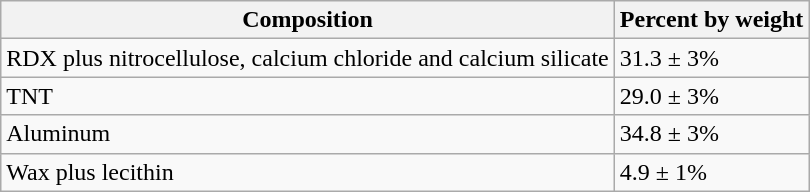<table class="wikitable">
<tr>
<th><strong>Composition</strong></th>
<th><strong>Percent by weight</strong></th>
</tr>
<tr>
<td>RDX plus nitrocellulose, calcium chloride and calcium silicate</td>
<td>31.3 ± 3%</td>
</tr>
<tr>
<td>TNT</td>
<td>29.0 ± 3%</td>
</tr>
<tr>
<td>Aluminum</td>
<td>34.8 ± 3%</td>
</tr>
<tr>
<td>Wax plus lecithin</td>
<td>4.9 ± 1%</td>
</tr>
</table>
